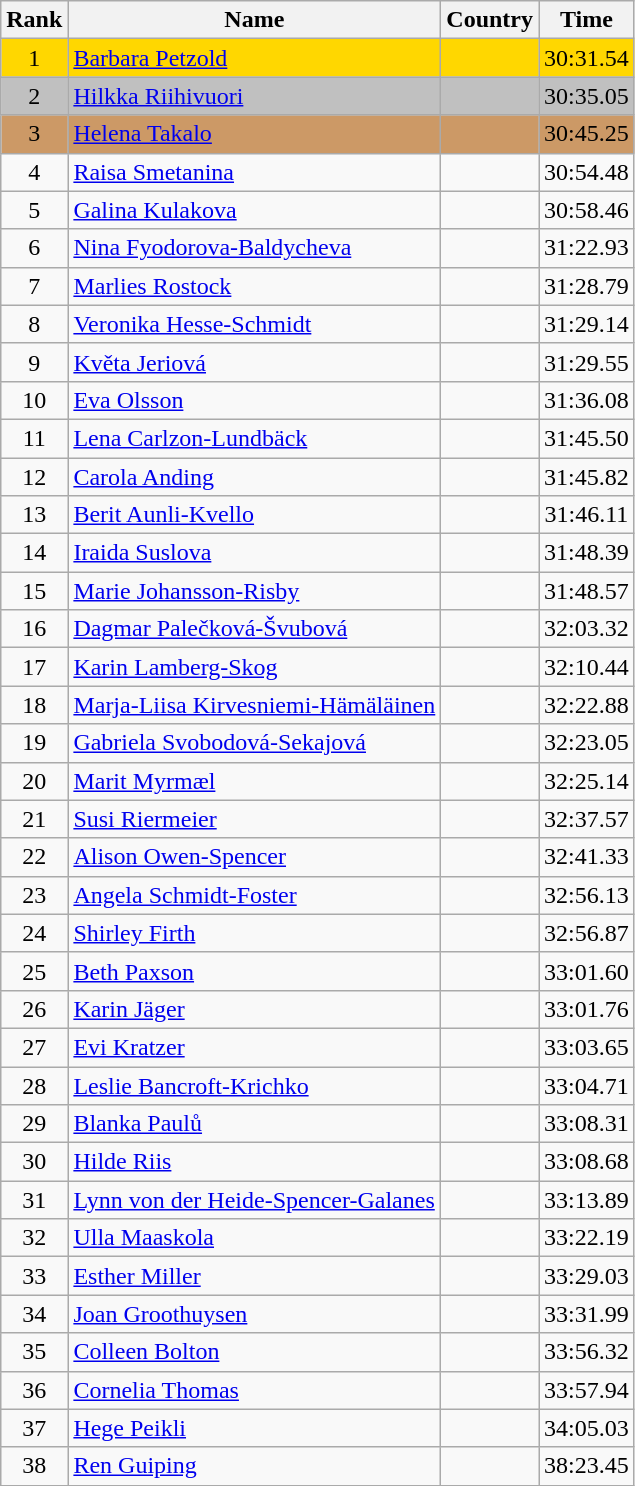<table class="wikitable sortable" style="text-align:center">
<tr>
<th>Rank</th>
<th>Name</th>
<th>Country</th>
<th>Time</th>
</tr>
<tr bgcolor=gold>
<td>1</td>
<td align="left"><a href='#'>Barbara Petzold</a></td>
<td align="left"></td>
<td>30:31.54</td>
</tr>
<tr bgcolor=silver>
<td>2</td>
<td align="left"><a href='#'>Hilkka Riihivuori</a></td>
<td align="left"></td>
<td>30:35.05</td>
</tr>
<tr bgcolor=#CC9966>
<td>3</td>
<td align="left"><a href='#'>Helena Takalo</a></td>
<td align="left"></td>
<td>30:45.25</td>
</tr>
<tr>
<td>4</td>
<td align="left"><a href='#'>Raisa Smetanina</a></td>
<td align="left"></td>
<td>30:54.48</td>
</tr>
<tr>
<td>5</td>
<td align="left"><a href='#'>Galina Kulakova</a></td>
<td align="left"></td>
<td>30:58.46</td>
</tr>
<tr>
<td>6</td>
<td align="left"><a href='#'>Nina Fyodorova-Baldycheva</a></td>
<td align="left"></td>
<td>31:22.93</td>
</tr>
<tr>
<td>7</td>
<td align="left"><a href='#'>Marlies Rostock</a></td>
<td align="left"></td>
<td>31:28.79</td>
</tr>
<tr>
<td>8</td>
<td align="left"><a href='#'>Veronika Hesse-Schmidt</a></td>
<td align="left"></td>
<td>31:29.14</td>
</tr>
<tr>
<td>9</td>
<td align="left"><a href='#'>Květa Jeriová</a></td>
<td align="left"></td>
<td>31:29.55</td>
</tr>
<tr>
<td>10</td>
<td align="left"><a href='#'>Eva Olsson</a></td>
<td align="left"></td>
<td>31:36.08</td>
</tr>
<tr>
<td>11</td>
<td align="left"><a href='#'>Lena Carlzon-Lundbäck</a></td>
<td align="left"></td>
<td>31:45.50</td>
</tr>
<tr>
<td>12</td>
<td align="left"><a href='#'>Carola Anding</a></td>
<td align="left"></td>
<td>31:45.82</td>
</tr>
<tr>
<td>13</td>
<td align="left"><a href='#'>Berit Aunli-Kvello</a></td>
<td align="left"></td>
<td>31:46.11</td>
</tr>
<tr>
<td>14</td>
<td align="left"><a href='#'>Iraida Suslova</a></td>
<td align="left"></td>
<td>31:48.39</td>
</tr>
<tr>
<td>15</td>
<td align="left"><a href='#'>Marie Johansson-Risby</a></td>
<td align="left"></td>
<td>31:48.57</td>
</tr>
<tr>
<td>16</td>
<td align="left"><a href='#'>Dagmar Palečková-Švubová</a></td>
<td align="left"></td>
<td>32:03.32</td>
</tr>
<tr>
<td>17</td>
<td align="left"><a href='#'>Karin Lamberg-Skog</a></td>
<td align="left"></td>
<td>32:10.44</td>
</tr>
<tr>
<td>18</td>
<td align="left"><a href='#'>Marja-Liisa Kirvesniemi-Hämäläinen</a></td>
<td align="left"></td>
<td>32:22.88</td>
</tr>
<tr>
<td>19</td>
<td align="left"><a href='#'>Gabriela Svobodová-Sekajová</a></td>
<td align="left"></td>
<td>32:23.05</td>
</tr>
<tr>
<td>20</td>
<td align="left"><a href='#'>Marit Myrmæl</a></td>
<td align="left"></td>
<td>32:25.14</td>
</tr>
<tr>
<td>21</td>
<td align="left"><a href='#'>Susi Riermeier</a></td>
<td align="left"></td>
<td>32:37.57</td>
</tr>
<tr>
<td>22</td>
<td align="left"><a href='#'>Alison Owen-Spencer</a></td>
<td align="left"></td>
<td>32:41.33</td>
</tr>
<tr>
<td>23</td>
<td align="left"><a href='#'>Angela Schmidt-Foster</a></td>
<td align="left"></td>
<td>32:56.13</td>
</tr>
<tr>
<td>24</td>
<td align="left"><a href='#'>Shirley Firth</a></td>
<td align="left"></td>
<td>32:56.87</td>
</tr>
<tr>
<td>25</td>
<td align="left"><a href='#'>Beth Paxson</a></td>
<td align="left"></td>
<td>33:01.60</td>
</tr>
<tr>
<td>26</td>
<td align="left"><a href='#'>Karin Jäger</a></td>
<td align="left"></td>
<td>33:01.76</td>
</tr>
<tr>
<td>27</td>
<td align="left"><a href='#'>Evi Kratzer</a></td>
<td align="left"></td>
<td>33:03.65</td>
</tr>
<tr>
<td>28</td>
<td align="left"><a href='#'>Leslie Bancroft-Krichko</a></td>
<td align="left"></td>
<td>33:04.71</td>
</tr>
<tr>
<td>29</td>
<td align="left"><a href='#'>Blanka Paulů</a></td>
<td align="left"></td>
<td>33:08.31</td>
</tr>
<tr>
<td>30</td>
<td align="left"><a href='#'>Hilde Riis</a></td>
<td align="left"></td>
<td>33:08.68</td>
</tr>
<tr>
<td>31</td>
<td align="left"><a href='#'>Lynn von der Heide-Spencer-Galanes</a></td>
<td align="left"></td>
<td>33:13.89</td>
</tr>
<tr>
<td>32</td>
<td align="left"><a href='#'>Ulla Maaskola</a></td>
<td align="left"></td>
<td>33:22.19</td>
</tr>
<tr>
<td>33</td>
<td align="left"><a href='#'>Esther Miller</a></td>
<td align="left"></td>
<td>33:29.03</td>
</tr>
<tr>
<td>34</td>
<td align="left"><a href='#'>Joan Groothuysen</a></td>
<td align="left"></td>
<td>33:31.99</td>
</tr>
<tr>
<td>35</td>
<td align="left"><a href='#'>Colleen Bolton</a></td>
<td align="left"></td>
<td>33:56.32</td>
</tr>
<tr>
<td>36</td>
<td align="left"><a href='#'>Cornelia Thomas</a></td>
<td align="left"></td>
<td>33:57.94</td>
</tr>
<tr>
<td>37</td>
<td align="left"><a href='#'>Hege Peikli</a></td>
<td align="left"></td>
<td>34:05.03</td>
</tr>
<tr>
<td>38</td>
<td align="left"><a href='#'>Ren Guiping</a></td>
<td align="left"></td>
<td>38:23.45</td>
</tr>
</table>
